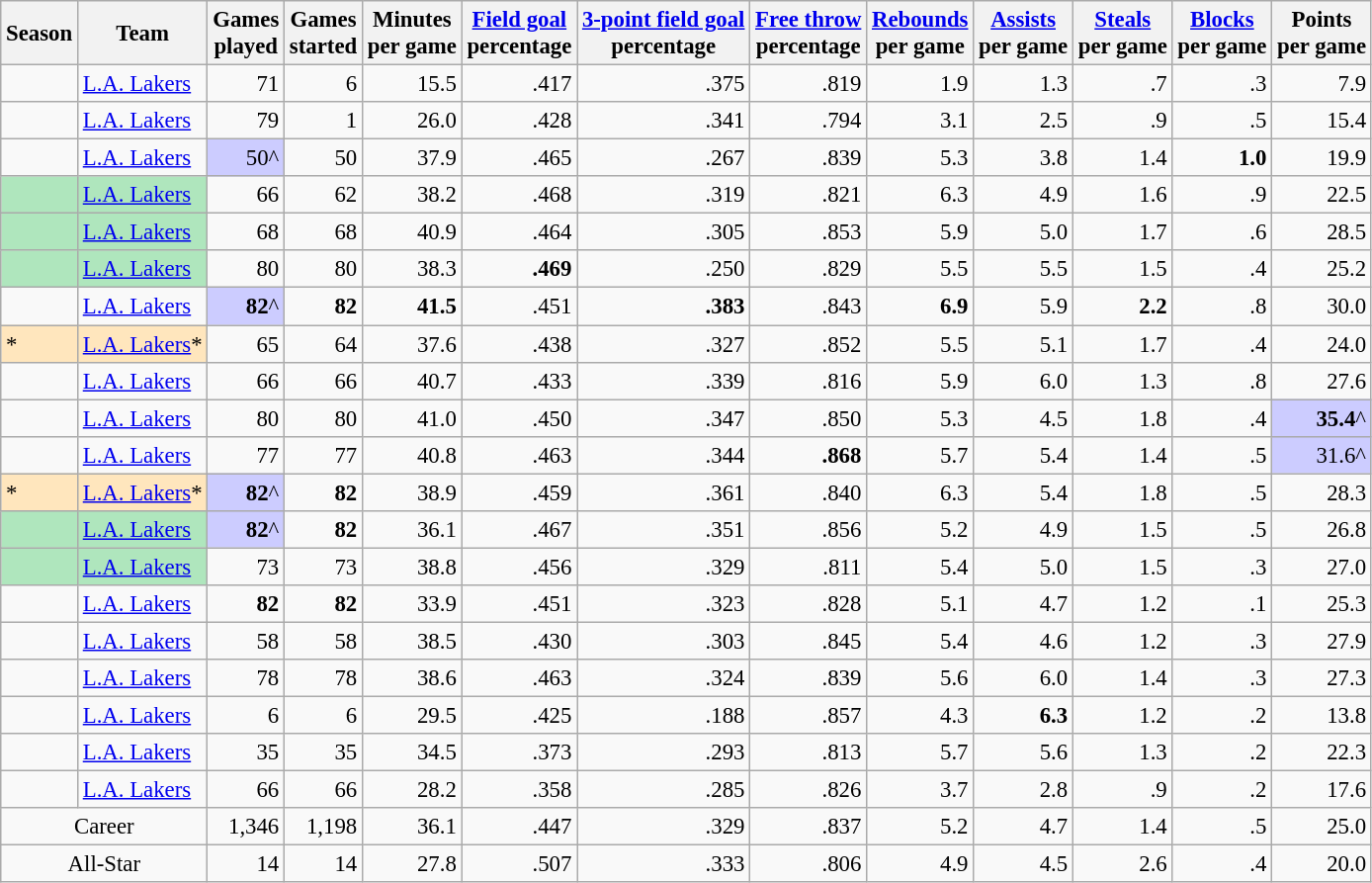<table class="wikitable sortable" style="font-size:95%; text-align:right">
<tr>
<th>Season</th>
<th>Team</th>
<th>Games<br>played</th>
<th>Games<br>started</th>
<th>Minutes<br>per game</th>
<th><a href='#'>Field goal</a><br>percentage</th>
<th><a href='#'>3-point field goal</a><br>percentage</th>
<th><a href='#'>Free throw</a><br>percentage</th>
<th><a href='#'>Rebounds</a><br>per game</th>
<th><a href='#'>Assists</a><br>per game</th>
<th><a href='#'>Steals</a><br>per game</th>
<th><a href='#'>Blocks</a><br>per game</th>
<th>Points<br>per game</th>
</tr>
<tr>
<td style="text-align:left;"></td>
<td style="text-align:left;"><a href='#'>L.A. Lakers</a></td>
<td>71</td>
<td>6</td>
<td>15.5</td>
<td>.417</td>
<td>.375</td>
<td>.819</td>
<td>1.9</td>
<td>1.3</td>
<td>.7</td>
<td>.3</td>
<td>7.9</td>
</tr>
<tr>
<td style="text-align:left;"></td>
<td style="text-align:left;"><a href='#'>L.A. Lakers</a></td>
<td>79</td>
<td>1</td>
<td>26.0</td>
<td>.428</td>
<td>.341</td>
<td>.794</td>
<td>3.1</td>
<td>2.5</td>
<td>.9</td>
<td>.5</td>
<td>15.4</td>
</tr>
<tr>
<td style="text-align:left;"></td>
<td style="text-align:left;"><a href='#'>L.A. Lakers</a></td>
<td style="background:#ccf;">50^</td>
<td>50</td>
<td>37.9</td>
<td>.465</td>
<td>.267</td>
<td>.839</td>
<td>5.3</td>
<td>3.8</td>
<td>1.4</td>
<td><strong>1.0</strong></td>
<td>19.9</td>
</tr>
<tr>
<td style="background:#afe6bd; text-align:left;"></td>
<td style="background:#afe6bd; text-align:left;"><a href='#'>L.A. Lakers</a></td>
<td>66</td>
<td>62</td>
<td>38.2</td>
<td>.468</td>
<td>.319</td>
<td>.821</td>
<td>6.3</td>
<td>4.9</td>
<td>1.6</td>
<td>.9</td>
<td>22.5</td>
</tr>
<tr>
<td style="background:#afe6bd; text-align:left;"></td>
<td style="background:#afe6bd; text-align:left;"><a href='#'>L.A. Lakers</a></td>
<td>68</td>
<td>68</td>
<td>40.9</td>
<td>.464</td>
<td>.305</td>
<td>.853</td>
<td>5.9</td>
<td>5.0</td>
<td>1.7</td>
<td>.6</td>
<td>28.5</td>
</tr>
<tr>
<td style="background:#afe6bd; text-align:left;"></td>
<td style="background:#afe6bd; text-align:left;"><a href='#'>L.A. Lakers</a></td>
<td>80</td>
<td>80</td>
<td>38.3</td>
<td><strong>.469</strong></td>
<td>.250</td>
<td>.829</td>
<td>5.5</td>
<td>5.5</td>
<td>1.5</td>
<td>.4</td>
<td>25.2</td>
</tr>
<tr>
<td style="text-align:left;"></td>
<td style="text-align:left;"><a href='#'>L.A. Lakers</a></td>
<td style="background:#ccf;"><strong>82</strong>^</td>
<td><strong>82</strong></td>
<td><strong>41.5</strong></td>
<td>.451</td>
<td><strong>.383</strong></td>
<td>.843</td>
<td><strong>6.9</strong></td>
<td>5.9</td>
<td><strong>2.2</strong></td>
<td>.8</td>
<td>30.0</td>
</tr>
<tr>
<td style="background:#ffe6bd; text-align:left;">*</td>
<td style="background:#ffe6bd; text-align:left;"><a href='#'>L.A. Lakers</a>*</td>
<td>65</td>
<td>64</td>
<td>37.6</td>
<td>.438</td>
<td>.327</td>
<td>.852</td>
<td>5.5</td>
<td>5.1</td>
<td>1.7</td>
<td>.4</td>
<td>24.0</td>
</tr>
<tr>
<td style="text-align:left;"></td>
<td style="text-align:left;"><a href='#'>L.A. Lakers</a></td>
<td>66</td>
<td>66</td>
<td>40.7</td>
<td>.433</td>
<td>.339</td>
<td>.816</td>
<td>5.9</td>
<td>6.0</td>
<td>1.3</td>
<td>.8</td>
<td>27.6</td>
</tr>
<tr>
<td style="text-align:left;"></td>
<td style="text-align:left;"><a href='#'>L.A. Lakers</a></td>
<td>80</td>
<td>80</td>
<td>41.0</td>
<td>.450</td>
<td>.347</td>
<td>.850</td>
<td>5.3</td>
<td>4.5</td>
<td>1.8</td>
<td>.4</td>
<td style="background:#ccf;"><strong>35.4</strong>^</td>
</tr>
<tr>
<td style="text-align:left;"></td>
<td style="text-align:left;"><a href='#'>L.A. Lakers</a></td>
<td>77</td>
<td>77</td>
<td>40.8</td>
<td>.463</td>
<td>.344</td>
<td><strong>.868</strong></td>
<td>5.7</td>
<td>5.4</td>
<td>1.4</td>
<td>.5</td>
<td style="background:#ccf;">31.6^</td>
</tr>
<tr>
<td style="background:#ffe6bd; text-align:left;">*</td>
<td style="background:#ffe6bd; text-align:left;"><a href='#'>L.A. Lakers</a>*</td>
<td style="background:#ccf;"><strong>82</strong>^</td>
<td><strong>82</strong></td>
<td>38.9</td>
<td>.459</td>
<td>.361</td>
<td>.840</td>
<td>6.3</td>
<td>5.4</td>
<td>1.8</td>
<td>.5</td>
<td>28.3</td>
</tr>
<tr>
<td style="background:#afe6bd; text-align:left;"></td>
<td style="background:#afe6bd; text-align:left;"><a href='#'>L.A. Lakers</a></td>
<td style="background:#ccf;"><strong>82</strong>^</td>
<td><strong>82</strong></td>
<td>36.1</td>
<td>.467</td>
<td>.351</td>
<td>.856</td>
<td>5.2</td>
<td>4.9</td>
<td>1.5</td>
<td>.5</td>
<td>26.8</td>
</tr>
<tr>
<td style="background:#afe6bd; text-align:left;"></td>
<td style="background:#afe6bd; text-align:left;"><a href='#'>L.A. Lakers</a></td>
<td>73</td>
<td>73</td>
<td>38.8</td>
<td>.456</td>
<td>.329</td>
<td>.811</td>
<td>5.4</td>
<td>5.0</td>
<td>1.5</td>
<td>.3</td>
<td>27.0</td>
</tr>
<tr>
<td style="text-align:left;"></td>
<td style="text-align:left;"><a href='#'>L.A. Lakers</a></td>
<td><strong>82</strong></td>
<td><strong>82</strong></td>
<td>33.9</td>
<td>.451</td>
<td>.323</td>
<td>.828</td>
<td>5.1</td>
<td>4.7</td>
<td>1.2</td>
<td>.1</td>
<td>25.3</td>
</tr>
<tr>
<td style="text-align:left;"></td>
<td style="text-align:left;"><a href='#'>L.A. Lakers</a></td>
<td>58</td>
<td>58</td>
<td>38.5</td>
<td>.430</td>
<td>.303</td>
<td>.845</td>
<td>5.4</td>
<td>4.6</td>
<td>1.2</td>
<td>.3</td>
<td>27.9</td>
</tr>
<tr>
<td style="text-align:left;"></td>
<td style="text-align:left;"><a href='#'>L.A. Lakers</a></td>
<td>78</td>
<td>78</td>
<td>38.6</td>
<td>.463</td>
<td>.324</td>
<td>.839</td>
<td>5.6</td>
<td>6.0</td>
<td>1.4</td>
<td>.3</td>
<td>27.3</td>
</tr>
<tr>
<td style="text-align:left;"></td>
<td style="text-align:left;"><a href='#'>L.A. Lakers</a></td>
<td>6</td>
<td>6</td>
<td>29.5</td>
<td>.425</td>
<td>.188</td>
<td>.857</td>
<td>4.3</td>
<td><strong>6.3</strong></td>
<td>1.2</td>
<td>.2</td>
<td>13.8</td>
</tr>
<tr>
<td style="text-align:left;"></td>
<td style="text-align:left;"><a href='#'>L.A. Lakers</a></td>
<td>35</td>
<td>35</td>
<td>34.5</td>
<td>.373</td>
<td>.293</td>
<td>.813</td>
<td>5.7</td>
<td>5.6</td>
<td>1.3</td>
<td>.2</td>
<td>22.3</td>
</tr>
<tr>
<td style="text-align:left;"></td>
<td style="text-align:left;"><a href='#'>L.A. Lakers</a></td>
<td>66</td>
<td>66</td>
<td>28.2</td>
<td>.358</td>
<td>.285</td>
<td>.826</td>
<td>3.7</td>
<td>2.8</td>
<td>.9</td>
<td>.2</td>
<td>17.6</td>
</tr>
<tr class="sortbottom">
<td style="text-align:center;" colspan="2">Career</td>
<td>1,346</td>
<td>1,198</td>
<td>36.1</td>
<td>.447</td>
<td>.329</td>
<td>.837</td>
<td>5.2</td>
<td>4.7</td>
<td>1.4</td>
<td>.5</td>
<td>25.0</td>
</tr>
<tr class="sortbottom">
<td style="text-align:center;" colspan="2">All-Star</td>
<td>14</td>
<td>14</td>
<td>27.8</td>
<td>.507</td>
<td>.333</td>
<td>.806</td>
<td>4.9</td>
<td>4.5</td>
<td>2.6</td>
<td>.4</td>
<td>20.0</td>
</tr>
</table>
